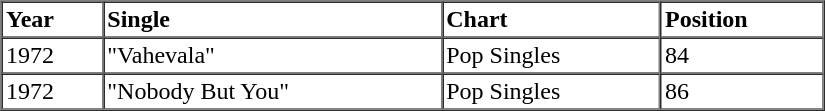<table border=1 cellspacing=0 cellpadding=2 width="550px">
<tr>
<th align="left">Year</th>
<th align="left">Single</th>
<th align="left">Chart</th>
<th align="left">Position</th>
</tr>
<tr>
<td align="left">1972</td>
<td align="left">"Vahevala"</td>
<td align="left">Pop Singles</td>
<td align="left">84</td>
</tr>
<tr>
<td align="left">1972</td>
<td align="left">"Nobody But You"</td>
<td align="left">Pop Singles</td>
<td align="left">86</td>
</tr>
</table>
